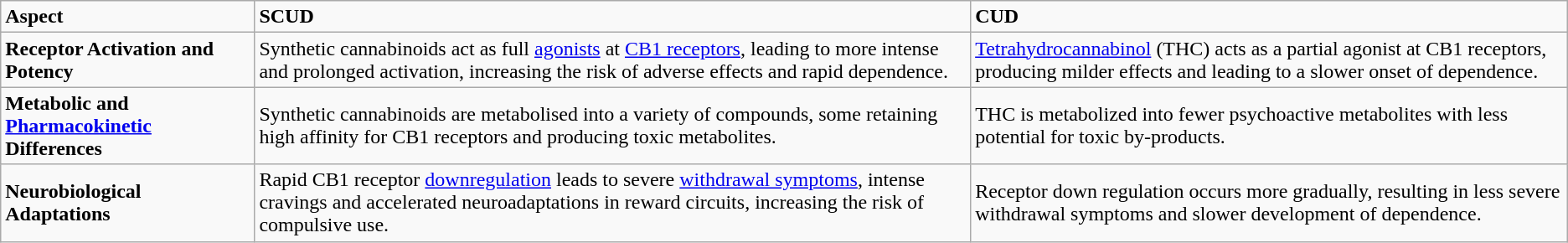<table class="wikitable">
<tr>
<td><strong>Aspect</strong></td>
<td><strong>SCUD</strong></td>
<td><strong>CUD</strong></td>
</tr>
<tr>
<td><strong>Receptor Activation and Potency</strong></td>
<td>Synthetic cannabinoids act as full <a href='#'>agonists</a> at <a href='#'>CB1 receptors</a>, leading to more intense and prolonged activation, increasing the risk of adverse effects and rapid dependence.</td>
<td><a href='#'>Tetrahydrocannabinol</a> (THC) acts as a partial agonist at CB1 receptors, producing milder effects and leading to a slower onset of dependence.</td>
</tr>
<tr>
<td><strong>Metabolic and <a href='#'>Pharmacokinetic</a> Differences</strong></td>
<td>Synthetic cannabinoids are metabolised into a variety of compounds, some retaining high affinity for CB1 receptors and producing toxic metabolites.</td>
<td>THC is metabolized into fewer psychoactive metabolites with less potential for toxic by-products.</td>
</tr>
<tr>
<td><strong>Neurobiological Adaptations</strong></td>
<td>Rapid CB1 receptor <a href='#'>downregulation</a> leads to severe <a href='#'>withdrawal symptoms</a>, intense cravings and accelerated neuroadaptations in reward circuits, increasing the risk of compulsive use.</td>
<td>Receptor down regulation occurs more gradually, resulting in less severe withdrawal symptoms and slower development of dependence.</td>
</tr>
</table>
